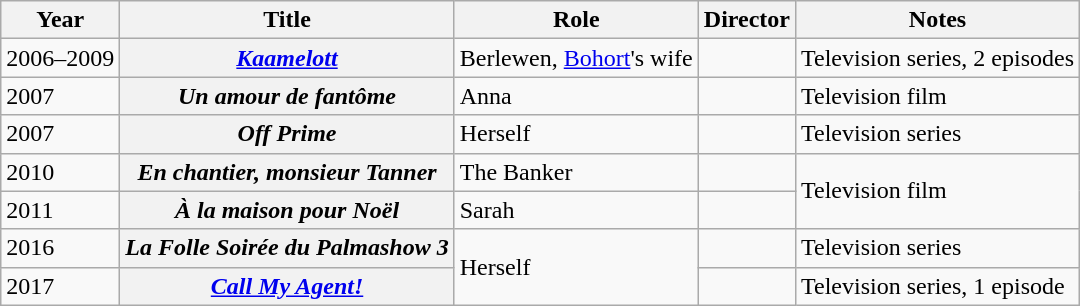<table class="wikitable plainrowheaders sortable" style="margin-right: 0;">
<tr>
<th scope="col">Year</th>
<th scope="col">Title</th>
<th scope="col">Role</th>
<th scope="col">Director</th>
<th scope="col" class="unsortable">Notes</th>
</tr>
<tr>
<td>2006–2009</td>
<th scope=row><em><a href='#'>Kaamelott</a></em></th>
<td>Berlewen, <a href='#'>Bohort</a>'s wife</td>
<td></td>
<td>Television series, 2 episodes</td>
</tr>
<tr>
<td>2007</td>
<th scope=row><em>Un amour de fantôme</em></th>
<td>Anna</td>
<td></td>
<td>Television film</td>
</tr>
<tr>
<td>2007</td>
<th scope=row><em>Off Prime</em></th>
<td>Herself</td>
<td></td>
<td>Television series</td>
</tr>
<tr>
<td>2010</td>
<th scope=row><em>En chantier, monsieur Tanner</em></th>
<td>The Banker</td>
<td></td>
<td rowspan="2">Television film</td>
</tr>
<tr>
<td>2011</td>
<th scope=row><em>À la maison pour Noël</em></th>
<td>Sarah</td>
<td></td>
</tr>
<tr>
<td>2016</td>
<th scope=row><em>La Folle Soirée du Palmashow 3</em></th>
<td rowspan="2">Herself</td>
<td></td>
<td>Television series</td>
</tr>
<tr>
<td>2017</td>
<th scope=row><em><a href='#'>Call My Agent!</a></em></th>
<td></td>
<td>Television series, 1 episode</td>
</tr>
</table>
